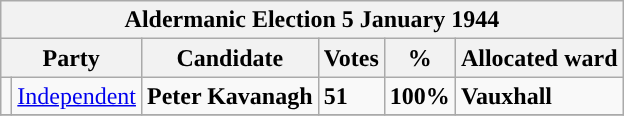<table class="wikitable">
<tr>
<th colspan="6"><strong>Aldermanic Election 5 January 1944</strong></th>
</tr>
<tr>
<th colspan="2">Party</th>
<th>Candidate</th>
<th>Votes</th>
<th>%</th>
<th>Allocated ward</th>
</tr>
<tr>
<td style="background-color:"></td>
<td><a href='#'>Independent</a></td>
<td><strong>Peter Kavanagh</strong></td>
<td><strong>51</strong></td>
<td><strong>100%</strong></td>
<td><strong>Vauxhall</strong></td>
</tr>
<tr>
</tr>
</table>
